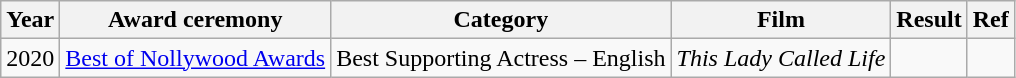<table class="wikitable">
<tr>
<th>Year</th>
<th>Award ceremony</th>
<th>Category</th>
<th>Film</th>
<th>Result</th>
<th>Ref</th>
</tr>
<tr>
<td>2020</td>
<td><a href='#'>Best of Nollywood Awards</a></td>
<td>Best Supporting Actress – English</td>
<td><em>This Lady Called Life</em></td>
<td></td>
<td></td>
</tr>
</table>
